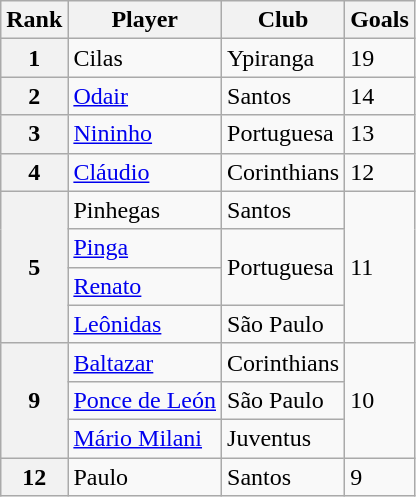<table class="wikitable">
<tr>
<th>Rank</th>
<th>Player</th>
<th>Club</th>
<th>Goals</th>
</tr>
<tr>
<th>1</th>
<td>Cilas</td>
<td>Ypiranga</td>
<td>19</td>
</tr>
<tr>
<th>2</th>
<td><a href='#'>Odair</a></td>
<td>Santos</td>
<td>14</td>
</tr>
<tr>
<th>3</th>
<td><a href='#'>Nininho</a></td>
<td>Portuguesa</td>
<td>13</td>
</tr>
<tr>
<th>4</th>
<td><a href='#'>Cláudio</a></td>
<td>Corinthians</td>
<td>12</td>
</tr>
<tr>
<th rowspan="4">5</th>
<td>Pinhegas</td>
<td>Santos</td>
<td rowspan="4">11</td>
</tr>
<tr>
<td><a href='#'>Pinga</a></td>
<td rowspan="2">Portuguesa</td>
</tr>
<tr>
<td><a href='#'>Renato</a></td>
</tr>
<tr>
<td><a href='#'>Leônidas</a></td>
<td>São Paulo</td>
</tr>
<tr>
<th rowspan="3">9</th>
<td><a href='#'>Baltazar</a></td>
<td>Corinthians</td>
<td rowspan="3">10</td>
</tr>
<tr>
<td><a href='#'>Ponce de León</a></td>
<td>São Paulo</td>
</tr>
<tr>
<td><a href='#'>Mário Milani</a></td>
<td>Juventus</td>
</tr>
<tr>
<th>12</th>
<td>Paulo</td>
<td>Santos</td>
<td>9</td>
</tr>
</table>
